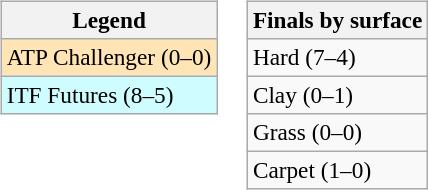<table>
<tr valign=top>
<td><br><table class=wikitable style=font-size:97%>
<tr>
<th>Legend</th>
</tr>
<tr bgcolor=moccasin>
<td>ATP Challenger (0–0)</td>
</tr>
<tr bgcolor=cffcff>
<td>ITF Futures (8–5)</td>
</tr>
</table>
</td>
<td><br><table class=wikitable style=font-size:97%>
<tr>
<th>Finals by surface</th>
</tr>
<tr>
<td>Hard (7–4)</td>
</tr>
<tr>
<td>Clay (0–1)</td>
</tr>
<tr>
<td>Grass (0–0)</td>
</tr>
<tr>
<td>Carpet (1–0)</td>
</tr>
</table>
</td>
</tr>
</table>
